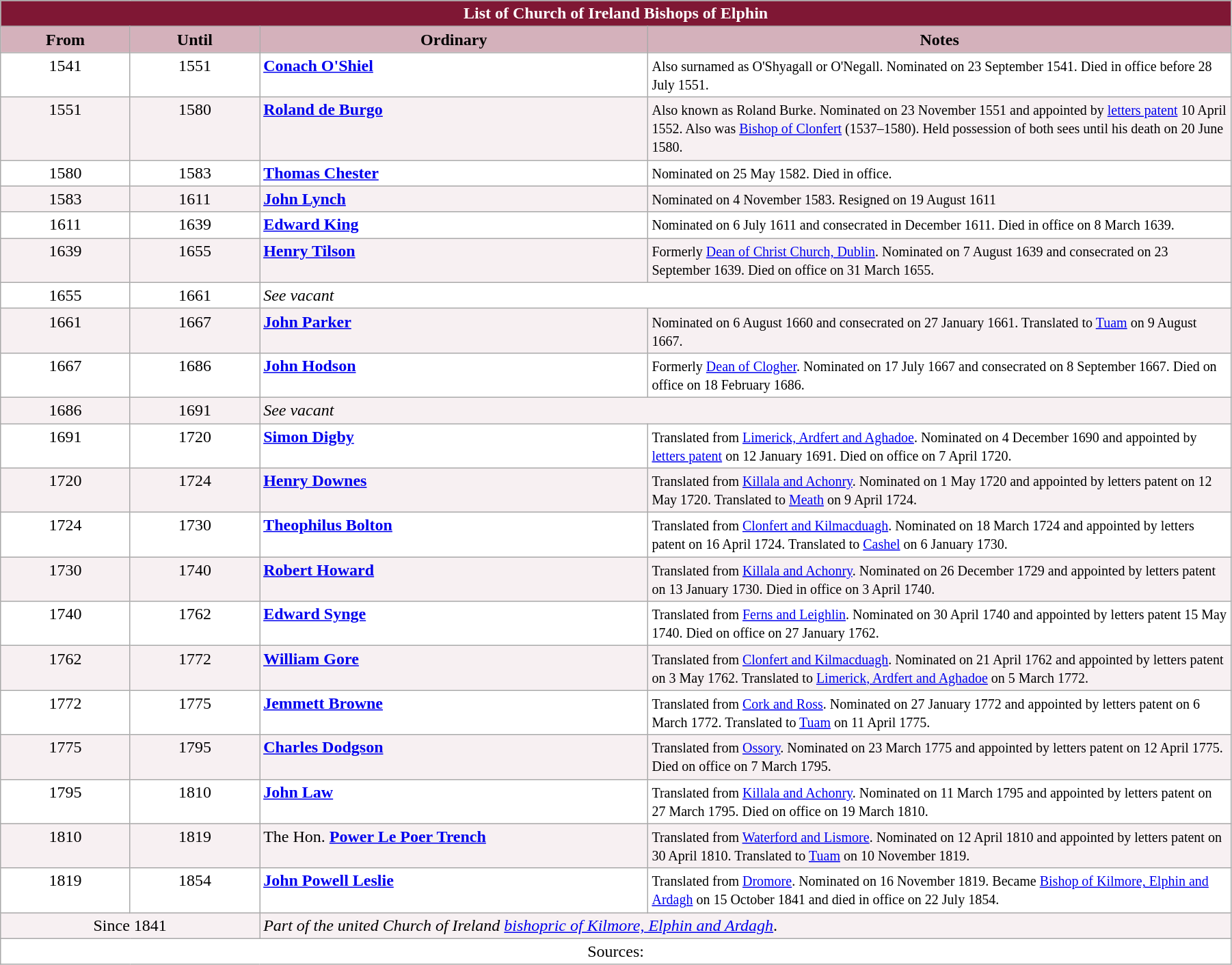<table class="wikitable" style="width:95%">
<tr>
<th colspan="4" style="background-color: #7F1734; color: white;">List of Church of Ireland Bishops of Elphin</th>
</tr>
<tr align=top>
<th style="background-color: #D4B1BB; width: 10%;">From</th>
<th style="background-color: #D4B1BB; width: 10%;">Until</th>
<th style="background-color: #D4B1BB; width: 30%;">Ordinary</th>
<th style="background-color: #D4B1BB; width: 45%;">Notes</th>
</tr>
<tr valign=top bgcolor="white">
<td align="center">1541</td>
<td align="center">1551</td>
<td><strong><a href='#'>Conach O'Shiel</a></strong></td>
<td><small>Also surnamed as O'Shyagall or O'Negall. Nominated on 23 September 1541. Died in office before 28 July 1551.</small></td>
</tr>
<tr valign=top bgcolor="#F7F0F2">
<td align="center">1551</td>
<td align="center">1580</td>
<td><strong><a href='#'>Roland de Burgo</a></strong></td>
<td><small>Also known as Roland Burke. Nominated on 23 November 1551 and appointed by <a href='#'>letters patent</a> 10 April 1552. Also was <a href='#'>Bishop of Clonfert</a> (1537–1580). Held possession of both sees until his death on 20 June 1580.</small></td>
</tr>
<tr valign=top bgcolor="white">
<td align="center">1580</td>
<td align="center">1583</td>
<td><strong><a href='#'>Thomas Chester</a></strong></td>
<td><small>Nominated on 25 May 1582. Died in office.</small></td>
</tr>
<tr valign=top bgcolor="#F7F0F2">
<td align="center">1583</td>
<td align="center">1611</td>
<td><strong><a href='#'>John Lynch</a></strong></td>
<td><small>Nominated on 4 November 1583. Resigned on 19 August 1611</small></td>
</tr>
<tr valign=top bgcolor="white">
<td align="center">1611</td>
<td align="center">1639</td>
<td><strong><a href='#'>Edward King</a></strong></td>
<td><small>Nominated on 6 July 1611 and consecrated in December 1611. Died in office on 8 March 1639.</small></td>
</tr>
<tr valign=top bgcolor="#F7F0F2">
<td align="center">1639</td>
<td align="center">1655</td>
<td><strong><a href='#'>Henry Tilson</a></strong></td>
<td><small>Formerly <a href='#'>Dean of Christ Church, Dublin</a>. Nominated on 7 August 1639 and consecrated on 23 September 1639. Died on office on 31 March 1655.</small></td>
</tr>
<tr valign=top bgcolor="white">
<td align="center">1655</td>
<td align="center">1661</td>
<td colspan="2"><em>See vacant</em></td>
</tr>
<tr valign=top bgcolor="#F7F0F2">
<td align="center">1661</td>
<td align="center">1667</td>
<td><strong><a href='#'>John Parker</a></strong></td>
<td><small>Nominated on 6 August 1660 and consecrated on 27 January 1661. Translated to <a href='#'>Tuam</a> on 9 August 1667.</small></td>
</tr>
<tr valign=top bgcolor="white">
<td align="center">1667</td>
<td align="center">1686</td>
<td><strong><a href='#'>John Hodson</a></strong></td>
<td><small>Formerly <a href='#'>Dean of Clogher</a>. Nominated on 17 July 1667 and consecrated on 8 September 1667. Died on office on 18 February 1686.</small></td>
</tr>
<tr valign=top bgcolor="#F7F0F2">
<td align="center">1686</td>
<td align="center">1691</td>
<td colspan="2"><em>See vacant</em></td>
</tr>
<tr valign=top bgcolor="white">
<td align="center">1691</td>
<td align="center">1720</td>
<td><strong><a href='#'>Simon Digby</a></strong></td>
<td><small>Translated from <a href='#'>Limerick, Ardfert and Aghadoe</a>. Nominated on 4 December 1690 and appointed by <a href='#'>letters patent</a> on 12 January 1691. Died on office on 7 April 1720.</small></td>
</tr>
<tr valign=top bgcolor="#F7F0F2">
<td align="center">1720</td>
<td align="center">1724</td>
<td><strong><a href='#'>Henry Downes</a></strong></td>
<td><small>Translated from <a href='#'>Killala and Achonry</a>. Nominated on 1 May 1720 and appointed by letters patent on 12 May 1720. Translated to <a href='#'>Meath</a> on 9 April 1724.</small></td>
</tr>
<tr valign=top bgcolor="white">
<td align="center">1724</td>
<td align="center">1730</td>
<td><strong><a href='#'>Theophilus Bolton</a></strong></td>
<td><small>Translated from <a href='#'>Clonfert and Kilmacduagh</a>. Nominated on 18 March 1724 and appointed by letters patent on 16 April 1724. Translated to <a href='#'>Cashel</a> on 6 January 1730.</small></td>
</tr>
<tr valign=top bgcolor="#F7F0F2">
<td align="center">1730</td>
<td align="center">1740</td>
<td><strong><a href='#'>Robert Howard</a></strong></td>
<td><small>Translated from <a href='#'>Killala and Achonry</a>. Nominated on 26 December 1729 and appointed by letters patent on 13 January 1730. Died in office on 3 April 1740.</small></td>
</tr>
<tr valign=top bgcolor="white">
<td align="center">1740</td>
<td align="center">1762</td>
<td><strong><a href='#'>Edward Synge</a></strong></td>
<td><small>Translated from <a href='#'>Ferns and Leighlin</a>. Nominated on 30 April 1740 and appointed by letters patent 15 May 1740. Died on office on 27 January 1762.</small></td>
</tr>
<tr valign=top bgcolor="#F7F0F2">
<td align="center">1762</td>
<td align="center">1772</td>
<td><strong><a href='#'>William Gore</a></strong></td>
<td><small>Translated from <a href='#'>Clonfert and Kilmacduagh</a>. Nominated on 21 April 1762 and appointed by letters patent on 3 May 1762. Translated to <a href='#'>Limerick, Ardfert and Aghadoe</a> on 5 March 1772.</small></td>
</tr>
<tr valign=top bgcolor="white">
<td align="center">1772</td>
<td align="center">1775</td>
<td><strong><a href='#'>Jemmett Browne</a></strong></td>
<td><small>Translated from <a href='#'>Cork and Ross</a>. Nominated on 27 January 1772 and appointed by letters patent on 6 March 1772. Translated to <a href='#'>Tuam</a> on 11 April 1775.</small></td>
</tr>
<tr valign=top bgcolor="#F7F0F2">
<td align="center">1775</td>
<td align="center">1795</td>
<td><strong><a href='#'>Charles Dodgson</a></strong></td>
<td><small>Translated from <a href='#'>Ossory</a>. Nominated on 23 March 1775 and appointed by letters patent on 12 April 1775. Died on office on 7 March 1795.</small></td>
</tr>
<tr valign=top bgcolor="white">
<td align="center">1795</td>
<td align="center">1810</td>
<td><strong><a href='#'>John Law</a></strong></td>
<td><small>Translated from <a href='#'>Killala and Achonry</a>. Nominated on 11 March 1795 and appointed by letters patent on 27 March 1795. Died on office on 19 March 1810.</small></td>
</tr>
<tr valign=top bgcolor="#F7F0F2">
<td align="center">1810</td>
<td align="center">1819</td>
<td>The Hon. <strong><a href='#'>Power Le Poer Trench</a></strong></td>
<td><small>Translated from <a href='#'>Waterford and Lismore</a>. Nominated on 12 April 1810 and appointed by letters patent on 30 April 1810. Translated to <a href='#'>Tuam</a> on 10 November 1819.</small></td>
</tr>
<tr valign=top bgcolor="white">
<td align="center">1819</td>
<td align="center">1854</td>
<td><strong><a href='#'>John Powell Leslie</a></strong></td>
<td><small>Translated from <a href='#'>Dromore</a>. Nominated on 16 November 1819. Became <a href='#'>Bishop of Kilmore, Elphin and Ardagh</a> on 15 October 1841 and died in office on 22 July 1854.</small></td>
</tr>
<tr valign=top bgcolor="#F7F0F2">
<td colspan="2" align="center">Since 1841</td>
<td colspan="2"><em>Part of the united Church of Ireland <a href='#'>bishopric of Kilmore, Elphin and Ardagh</a></em>.</td>
</tr>
<tr valign=top bgcolor="white">
<td colspan=4 align=center>Sources:</td>
</tr>
</table>
